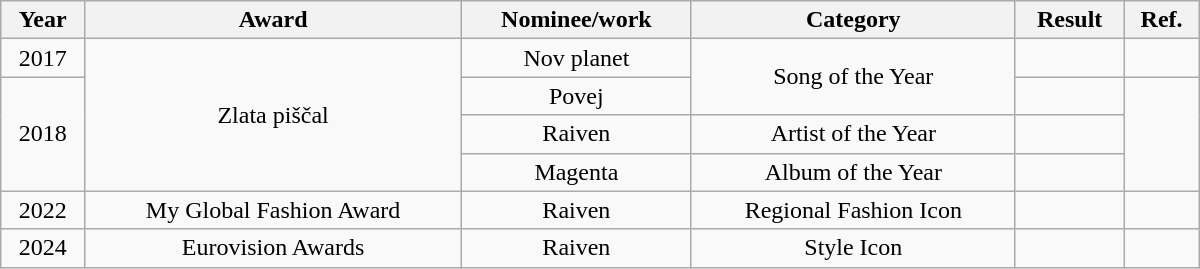<table class=wikitable style=width:50em>
<tr>
<th>Year</th>
<th>Award</th>
<th>Nominee/work</th>
<th>Category</th>
<th>Result</th>
<th>Ref.</th>
</tr>
<tr>
<td style="text-align:center;">2017</td>
<td style="text-align:center;" rowspan="4">Zlata piščal</td>
<td style="text-align:center;">Nov planet</td>
<td style="text-align:center;" rowspan="2">Song of the Year</td>
<td></td>
<td style="text-align:center;"></td>
</tr>
<tr>
<td style="text-align:center;" rowspan="3">2018</td>
<td style="text-align:center;">Povej</td>
<td></td>
<td style="text-align:center;" rowspan="3"></td>
</tr>
<tr>
<td style="text-align:center;">Raiven</td>
<td style="text-align:center;">Artist of the Year</td>
<td></td>
</tr>
<tr>
<td style="text-align:center;">Magenta</td>
<td style="text-align:center;">Album of the Year</td>
<td></td>
</tr>
<tr>
<td style="text-align:center;">2022</td>
<td style="text-align:center;">My Global Fashion Award</td>
<td style="text-align:center;">Raiven</td>
<td style="text-align:center;">Regional Fashion Icon</td>
<td></td>
<td style="text-align:center;"></td>
</tr>
<tr>
<td style="text-align:center;">2024</td>
<td style="text-align:center;">Eurovision Awards</td>
<td style="text-align:center;">Raiven</td>
<td style="text-align:center;">Style Icon</td>
<td></td>
<td style="text-align:center;"></td>
</tr>
</table>
